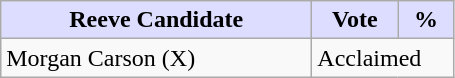<table class="wikitable">
<tr>
<th style="background:#ddf; width:200px;">Reeve Candidate</th>
<th style="background:#ddf; width:50px;">Vote</th>
<th style="background:#ddf; width:30px;">%</th>
</tr>
<tr>
<td>Morgan Carson (X)</td>
<td colspan="2">Acclaimed</td>
</tr>
</table>
